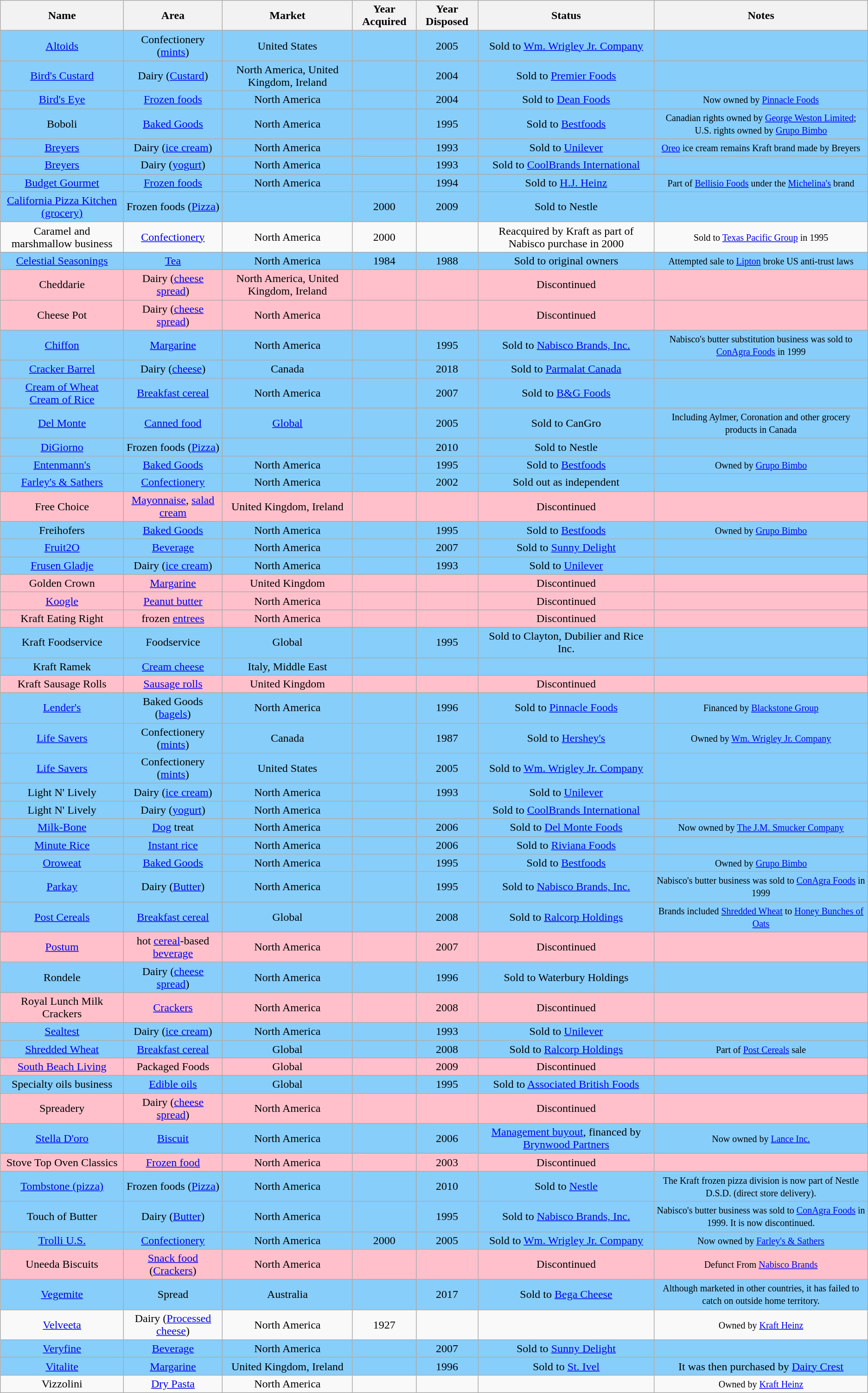<table class="wikitable sortable" style="text-align: center;">
<tr>
<th align=left>Name</th>
<th align=left>Area</th>
<th align=left>Market</th>
<th>Year Acquired</th>
<th>Year Disposed</th>
<th align=left>Status</th>
<th align=left>Notes</th>
</tr>
<tr>
<td style="background:#87cefa;"><a href='#'>Altoids</a></td>
<td style="background:#87cefa;">Confectionery (<a href='#'>mints</a>)</td>
<td style="background:#87cefa;">United States</td>
<td style="background:#87cefa;"></td>
<td style="background:#87cefa;">2005</td>
<td style="background:#87cefa;">Sold to <a href='#'>Wm. Wrigley Jr. Company</a></td>
<td style="background:#87cefa;"></td>
</tr>
<tr style=" background:#87cefa;">
<td><a href='#'>Bird's Custard</a></td>
<td>Dairy (<a href='#'>Custard</a>)</td>
<td>North America, United Kingdom, Ireland</td>
<td style="background:#87cefa;"></td>
<td>2004</td>
<td>Sold to <a href='#'>Premier Foods</a></td>
<td style="background:#87cefa;"></td>
</tr>
<tr style=" background:#87cefa;">
<td><a href='#'>Bird's Eye</a></td>
<td><a href='#'>Frozen foods</a></td>
<td>North America</td>
<td style="background:#87cefa;"></td>
<td>2004</td>
<td>Sold to <a href='#'>Dean Foods</a></td>
<td><small>Now owned by <a href='#'>Pinnacle Foods</a></small></td>
</tr>
<tr>
<td style="background:#87cefa;">Boboli</td>
<td style="background:#87cefa;"><a href='#'>Baked Goods</a></td>
<td style="background:#87cefa;">North America</td>
<td style="background:#87cefa;"></td>
<td style="background:#87cefa;">1995</td>
<td style="background:#87cefa;">Sold to <a href='#'>Bestfoods</a></td>
<td style="background:#87cefa;"><small>Canadian rights owned by <a href='#'>George Weston Limited</a>; U.S. rights owned by <a href='#'>Grupo Bimbo</a></small></td>
</tr>
<tr style=" background:#87cefa;">
<td><a href='#'>Breyers</a></td>
<td>Dairy (<a href='#'>ice cream</a>)</td>
<td>North America</td>
<td style="background:#87cefa;"></td>
<td>1993</td>
<td>Sold to <a href='#'>Unilever</a></td>
<td><small><a href='#'>Oreo</a> ice cream remains Kraft brand made by Breyers</small></td>
</tr>
<tr style=" background:#87cefa;">
<td><a href='#'>Breyers</a></td>
<td>Dairy (<a href='#'>yogurt</a>)</td>
<td>North America</td>
<td style="background:#87cefa;"></td>
<td style="background:#87cefa;">1993</td>
<td>Sold to <a href='#'>CoolBrands International</a></td>
<td style="background:#87cefa;"></td>
</tr>
<tr>
<td style="background:#87cefa;"><a href='#'>Budget Gourmet</a></td>
<td style="background:#87cefa;"><a href='#'>Frozen foods</a></td>
<td style="background:#87cefa;">North America</td>
<td style="background:#87cefa;"></td>
<td style="background:#87cefa;">1994</td>
<td style="background:#87cefa;">Sold to <a href='#'>H.J. Heinz</a></td>
<td style="background:#87cefa;"><small>Part of <a href='#'>Bellisio Foods</a> under the <a href='#'>Michelina's</a> brand</small></td>
</tr>
<tr>
<td style="background:#87cefa;"><a href='#'>California Pizza Kitchen (grocery)</a></td>
<td style="background:#87cefa;">Frozen foods (<a href='#'>Pizza</a>)</td>
<td style="background:#87cefa;"></td>
<td style="background:#87cefa;">2000</td>
<td style="background:#87cefa;">2009</td>
<td style="background:#87cefa;">Sold to Nestle</td>
<td style="background:#87cefa;"></td>
</tr>
<tr>
<td>Caramel and marshmallow business</td>
<td><a href='#'>Confectionery</a></td>
<td>North America</td>
<td>2000</td>
<td></td>
<td>Reacquired by Kraft as part of Nabisco purchase in 2000</td>
<td><small>Sold to <a href='#'>Texas Pacific Group</a> in 1995</small></td>
</tr>
<tr style=" background:#87cefa;">
<td><a href='#'>Celestial Seasonings</a></td>
<td><a href='#'>Tea</a></td>
<td>North America</td>
<td>1984</td>
<td>1988</td>
<td>Sold to original owners</td>
<td><small>Attempted sale to <a href='#'>Lipton</a> broke US anti-trust laws</small></td>
</tr>
<tr style=" background:pink;">
<td>Cheddarie</td>
<td>Dairy (<a href='#'>cheese spread</a>)</td>
<td>North America, United Kingdom, Ireland</td>
<td style="background:pink;"></td>
<td style="background:pink;"></td>
<td>Discontinued</td>
<td style="background:pink;"></td>
</tr>
<tr style=" background:pink;">
<td>Cheese Pot</td>
<td>Dairy (<a href='#'>cheese spread</a>)</td>
<td>North America</td>
<td style="background:pink;"></td>
<td style="background:pink;"></td>
<td>Discontinued</td>
<td style="background:pink;"></td>
</tr>
<tr>
<td style="background:#87cefa;"><a href='#'>Chiffon</a></td>
<td style="background:#87cefa;"><a href='#'>Margarine</a></td>
<td style="background:#87cefa;">North America</td>
<td style="background:#87cefa;"></td>
<td style="background:#87cefa;">1995</td>
<td style="background:#87cefa;">Sold to <a href='#'>Nabisco Brands, Inc.</a></td>
<td style="background:#87cefa;"><small>Nabisco's butter substitution business was sold to <a href='#'>ConAgra Foods</a> in 1999</small></td>
</tr>
<tr>
<td style="background:#87cefa;"><a href='#'>Cracker Barrel</a></td>
<td style="background:#87cefa;">Dairy (<a href='#'>cheese</a>)</td>
<td style="background:#87cefa;">Canada</td>
<td style="background:#87cefa;"></td>
<td style="background:#87cefa;">2018</td>
<td style="background:#87cefa;">Sold to <a href='#'>Parmalat Canada</a></td>
<td style="background:#87cefa;"></td>
</tr>
<tr style=" background:#87cefa;">
<td><a href='#'>Cream of Wheat</a><br><a href='#'>Cream of Rice</a></td>
<td><a href='#'>Breakfast cereal</a></td>
<td>North America</td>
<td style="background:#87cefa;"></td>
<td>2007</td>
<td>Sold to <a href='#'>B&G Foods</a></td>
<td style="background:#87cefa;"></td>
</tr>
<tr>
<td style="background:#87cefa;"><a href='#'>Del Monte</a></td>
<td style="background:#87cefa;"><a href='#'>Canned food</a></td>
<td style="background:#87cefa;"><a href='#'>Global</a></td>
<td style="background:#87cefa;"></td>
<td style="background:#87cefa;">2005</td>
<td style="background:#87cefa;">Sold to CanGro</td>
<td style="background:#87cefa;"><small>Including Aylmer, Coronation and other grocery products in Canada</small></td>
</tr>
<tr style=" background:#87cefa;">
<td><a href='#'>DiGiorno</a></td>
<td>Frozen foods (<a href='#'>Pizza</a>)</td>
<td style="background:#87cefa;"></td>
<td style="background:#87cefa;"></td>
<td>2010</td>
<td>Sold to Nestle</td>
<td style="background:#87cefa;"></td>
</tr>
<tr>
<td style="background:#87cefa;"><a href='#'>Entenmann's</a></td>
<td style="background:#87cefa;"><a href='#'>Baked Goods</a></td>
<td style="background:#87cefa;">North America</td>
<td style="background:#87cefa;"></td>
<td style="background:#87cefa;">1995</td>
<td style="background:#87cefa;">Sold to <a href='#'>Bestfoods</a></td>
<td style="background:#87cefa;"><small>Owned by <a href='#'>Grupo Bimbo</a></small></td>
</tr>
<tr style=" background:#87cefa;">
<td><a href='#'>Farley's & Sathers</a></td>
<td><a href='#'>Confectionery</a></td>
<td>North America</td>
<td style="background:#87cefa;"></td>
<td>2002</td>
<td>Sold out as independent</td>
<td style="background:#87cefa;"></td>
</tr>
<tr>
<td style="background:pink;">Free Choice</td>
<td style="background:pink;"><a href='#'>Mayonnaise</a>, <a href='#'>salad cream</a></td>
<td style="background:pink;">United Kingdom, Ireland</td>
<td style="background:pink;"></td>
<td style="background:pink;"></td>
<td style="background:pink;">Discontinued</td>
<td style="background:pink;"></td>
</tr>
<tr>
<td style="background:#87cefa;">Freihofers</td>
<td style="background:#87cefa;"><a href='#'>Baked Goods</a></td>
<td style="background:#87cefa;">North America</td>
<td style="background:#87cefa;"></td>
<td style="background:#87cefa;">1995</td>
<td style="background:#87cefa;">Sold to <a href='#'>Bestfoods</a></td>
<td style="background:#87cefa;"><small>Owned by <a href='#'>Grupo Bimbo</a></small></td>
</tr>
<tr>
<td style="background:#87cefa;"><a href='#'>Fruit2O</a></td>
<td style="background:#87cefa;"><a href='#'>Beverage</a></td>
<td style="background:#87cefa;">North America</td>
<td style="background:#87cefa;"></td>
<td style="background:#87cefa;">2007</td>
<td style="background:#87cefa;">Sold to <a href='#'>Sunny Delight</a></td>
<td style="background:#87cefa;"></td>
</tr>
<tr style=" background:#87cefa;">
<td><a href='#'>Frusen Gladje</a></td>
<td>Dairy (<a href='#'>ice cream</a>)</td>
<td>North America</td>
<td style="background:#87cefa;"></td>
<td>1993</td>
<td>Sold to <a href='#'>Unilever</a></td>
<td style="background:#87cefa;"></td>
</tr>
<tr style=" background:pink;">
<td>Golden Crown</td>
<td><a href='#'>Margarine</a></td>
<td>United Kingdom</td>
<td style="background:pink;"></td>
<td style="background:pink;"></td>
<td>Discontinued</td>
<td style="background:pink;"></td>
</tr>
<tr style=" background:pink;">
<td><a href='#'>Koogle</a></td>
<td><a href='#'>Peanut butter</a></td>
<td>North America</td>
<td style="background:pink;"></td>
<td style="background:pink;"></td>
<td>Discontinued</td>
<td style="background:pink;"></td>
</tr>
<tr style=" background:pink;">
<td>Kraft Eating Right</td>
<td>frozen <a href='#'>entrees</a></td>
<td>North America</td>
<td style="background:pink;"></td>
<td style="background:pink;"></td>
<td>Discontinued</td>
<td style="background:pink;"></td>
</tr>
<tr style=" background:#87cefa;">
<td>Kraft Foodservice</td>
<td>Foodservice</td>
<td>Global</td>
<td style="background:#87cefa;"></td>
<td>1995</td>
<td>Sold to Clayton, Dubilier and Rice Inc.</td>
<td style="background:#87cefa;"></td>
</tr>
<tr style=" background:#87cefa;">
<td>Kraft Ramek</td>
<td><a href='#'>Cream cheese</a></td>
<td>Italy, Middle East</td>
<td style="background:#87cefa;"></td>
<td style="background:#87cefa;"></td>
<td style="background:#87cefa;"></td>
<td style="background:#87cefa;"></td>
</tr>
<tr style="background:pink; text-align:center;">
<td>Kraft Sausage Rolls</td>
<td><a href='#'>Sausage rolls</a></td>
<td>United Kingdom</td>
<td style="background:pink;"></td>
<td style="background:pink;"></td>
<td>Discontinued</td>
<td style="background:pink;"></td>
</tr>
<tr>
<td style="background:#87cefa;"><a href='#'>Lender's</a></td>
<td style="background:#87cefa;">Baked Goods (<a href='#'>bagels</a>)</td>
<td style="background:#87cefa;">North America</td>
<td style="background:#87cefa;"></td>
<td style="background:#87cefa;">1996</td>
<td style="background:#87cefa;">Sold to <a href='#'>Pinnacle Foods</a></td>
<td style="background:#87cefa;"><small>Financed by <a href='#'>Blackstone Group</a></small></td>
</tr>
<tr>
<td style="background:#87cefa;"><a href='#'>Life Savers</a></td>
<td style="background:#87cefa;">Confectionery (<a href='#'>mints</a>)</td>
<td style="background:#87cefa;">Canada</td>
<td style="background:#87cefa;"></td>
<td style="background:#87cefa;">1987</td>
<td style="background:#87cefa;">Sold to <a href='#'>Hershey's</a></td>
<td style="background:#87cefa;"><small>Owned by <a href='#'>Wm. Wrigley Jr. Company</a></small></td>
</tr>
<tr>
<td style="background:#87cefa;"><a href='#'>Life Savers</a></td>
<td style="background:#87cefa;">Confectionery (<a href='#'>mints</a>)</td>
<td style="background:#87cefa;">United States</td>
<td style="background:#87cefa;"></td>
<td style="background:#87cefa;">2005</td>
<td style="background:#87cefa;">Sold to <a href='#'>Wm. Wrigley Jr. Company</a></td>
<td style="background:#87cefa;"></td>
</tr>
<tr style=" background:#87cefa;">
<td>Light N' Lively</td>
<td>Dairy (<a href='#'>ice cream</a>)</td>
<td>North America</td>
<td style="background:#87cefa;"></td>
<td>1993</td>
<td>Sold to <a href='#'>Unilever</a></td>
<td style="background:#87cefa;"></td>
</tr>
<tr style=" background:#87cefa;">
<td>Light N' Lively</td>
<td>Dairy (<a href='#'>yogurt</a>)</td>
<td>North America</td>
<td style="background:#87cefa;"></td>
<td style="background:#87cefa;"></td>
<td>Sold to <a href='#'>CoolBrands International</a></td>
<td style="background:#87cefa;"></td>
</tr>
<tr style=" background:#87cefa;">
<td><a href='#'>Milk-Bone</a></td>
<td><a href='#'>Dog</a> treat</td>
<td>North America</td>
<td style="background:#87cefa;"></td>
<td>2006</td>
<td>Sold to <a href='#'>Del Monte Foods</a></td>
<td style="background:#87cefa;"><small>Now owned by <a href='#'>The J.M. Smucker Company</a></small></td>
</tr>
<tr style=" background:#87cefa;">
<td><a href='#'>Minute Rice</a></td>
<td><a href='#'>Instant rice</a></td>
<td>North America</td>
<td style="background:#87cefa;"></td>
<td>2006</td>
<td>Sold to <a href='#'>Riviana Foods</a></td>
<td style="background:#87cefa;"></td>
</tr>
<tr>
<td style="background:#87cefa;"><a href='#'>Oroweat</a></td>
<td style="background:#87cefa;"><a href='#'>Baked Goods</a></td>
<td style="background:#87cefa;">North America</td>
<td style="background:#87cefa;"></td>
<td style="background:#87cefa;">1995</td>
<td style="background:#87cefa;">Sold to <a href='#'>Bestfoods</a></td>
<td style="background:#87cefa;"><small>Owned by <a href='#'>Grupo Bimbo</a></small></td>
</tr>
<tr style=" background:#87cefa;">
<td><a href='#'>Parkay</a></td>
<td>Dairy (<a href='#'>Butter</a>)</td>
<td>North America</td>
<td style="background:#87cefa;"></td>
<td>1995</td>
<td>Sold to <a href='#'>Nabisco Brands, Inc.</a></td>
<td><small>Nabisco's butter business was sold to <a href='#'>ConAgra Foods</a> in 1999</small></td>
</tr>
<tr style=" background:#87cefa;">
<td><a href='#'>Post Cereals</a></td>
<td><a href='#'>Breakfast cereal</a></td>
<td>Global</td>
<td style="background:#87cefa;"></td>
<td>2008</td>
<td>Sold to <a href='#'>Ralcorp Holdings</a></td>
<td><small>Brands included <a href='#'>Shredded Wheat</a> to <a href='#'>Honey Bunches of Oats</a></small></td>
</tr>
<tr style=" background:pink;">
<td><a href='#'>Postum</a></td>
<td>hot <a href='#'>cereal</a>-based <a href='#'>beverage</a></td>
<td>North America</td>
<td style="background:pink;"></td>
<td>2007</td>
<td>Discontinued</td>
<td style="background:pink;"></td>
</tr>
<tr style=" background:#87cefa;">
<td>Rondele</td>
<td>Dairy (<a href='#'>cheese spread</a>)</td>
<td>North America</td>
<td style="background:#87cefa;"></td>
<td>1996</td>
<td>Sold to Waterbury Holdings</td>
<td style="background:#87cefa;"></td>
</tr>
<tr>
<td style="background:pink;">Royal Lunch Milk Crackers</td>
<td style="background:pink;"><a href='#'>Crackers</a></td>
<td style="background:pink;">North America</td>
<td style="background:pink;"></td>
<td style="background:pink;">2008</td>
<td style="background:pink;">Discontinued</td>
<td style="background:pink;"></td>
</tr>
<tr style=" background:#87cefa;">
<td><a href='#'>Sealtest</a></td>
<td>Dairy (<a href='#'>ice cream</a>)</td>
<td>North America</td>
<td style="background:#87cefa;"></td>
<td>1993</td>
<td>Sold to <a href='#'>Unilever</a></td>
<td style="background:#87cefa;"></td>
</tr>
<tr style=" background:#87cefa;">
<td><a href='#'>Shredded Wheat</a></td>
<td><a href='#'>Breakfast cereal</a></td>
<td>Global</td>
<td style="background:#87cefa;"></td>
<td>2008</td>
<td>Sold to <a href='#'>Ralcorp Holdings</a></td>
<td><small>Part of <a href='#'>Post Cereals</a> sale</small></td>
</tr>
<tr style=" background:pink;">
<td><a href='#'>South Beach Living</a></td>
<td>Packaged Foods</td>
<td>Global</td>
<td style="background:pink;"></td>
<td>2009</td>
<td>Discontinued</td>
<td style="background:pink;"></td>
</tr>
<tr style=" background:#87cefa;">
<td>Specialty oils business</td>
<td><a href='#'>Edible oils</a></td>
<td>Global</td>
<td style="background:#87cefa;"></td>
<td>1995</td>
<td>Sold to <a href='#'>Associated British Foods</a></td>
<td style="background:#87cefa;"></td>
</tr>
<tr style=" background:pink;">
<td>Spreadery</td>
<td>Dairy (<a href='#'>cheese spread</a>)</td>
<td>North America</td>
<td style="background:pink;"></td>
<td style="background:pink;"></td>
<td>Discontinued</td>
<td style="background:pink;"></td>
</tr>
<tr style=" background:#87cefa;">
<td><a href='#'>Stella D'oro</a></td>
<td><a href='#'>Biscuit</a></td>
<td>North America</td>
<td style="background:#87cefa;"></td>
<td>2006</td>
<td><a href='#'>Management buyout</a>, financed by <a href='#'>Brynwood Partners</a></td>
<td><small>Now owned by <a href='#'>Lance Inc.</a></small></td>
</tr>
<tr style=" background:pink;">
<td>Stove Top Oven Classics</td>
<td><a href='#'>Frozen food</a></td>
<td>North America</td>
<td style="background:pink;"></td>
<td>2003</td>
<td>Discontinued</td>
<td style="background:pink;"></td>
</tr>
<tr style=" background:#87cefa;">
<td><a href='#'>Tombstone (pizza)</a></td>
<td>Frozen foods (<a href='#'>Pizza</a>)</td>
<td>North America</td>
<td style="background:#87cefa;"></td>
<td>2010</td>
<td>Sold to <a href='#'>Nestle</a></td>
<td><small>The Kraft frozen pizza division is now part of Nestle D.S.D. (direct store delivery).</small></td>
</tr>
<tr style=" background:#87cefa;">
<td>Touch of Butter</td>
<td>Dairy (<a href='#'>Butter</a>)</td>
<td>North America</td>
<td style="background:#87cefa;"></td>
<td>1995</td>
<td>Sold to <a href='#'>Nabisco Brands, Inc.</a></td>
<td><small>Nabisco's butter business was sold to <a href='#'>ConAgra Foods</a> in 1999. It is now discontinued.</small></td>
</tr>
<tr>
<td style="background:#87cefa;"><a href='#'>Trolli U.S.</a></td>
<td style="background:#87cefa;"><a href='#'>Confectionery</a></td>
<td style="background:#87cefa;">North America</td>
<td style="background:#87cefa;">2000</td>
<td style="background:#87cefa;">2005</td>
<td style="background:#87cefa;">Sold to <a href='#'>Wm. Wrigley Jr. Company</a></td>
<td style="background:#87cefa;"><small>Now owned by <a href='#'>Farley's & Sathers</a></small></td>
</tr>
<tr>
<td style="background:pink;">Uneeda Biscuits</td>
<td style="background:pink;"><a href='#'>Snack food</a> (<a href='#'>Crackers</a>)</td>
<td style="background:pink;">North America</td>
<td style="background:pink;"></td>
<td style="background:pink;"></td>
<td style="background:pink;">Discontinued</td>
<td style="background:pink;"><small>Defunct From <a href='#'>Nabisco Brands</a> </small></td>
</tr>
<tr style=" background:#87cefa;">
<td><a href='#'>Vegemite</a></td>
<td>Spread</td>
<td>Australia</td>
<td style="background:#87cefa;"></td>
<td>2017</td>
<td>Sold to <a href='#'>Bega Cheese</a></td>
<td><small>Although marketed in other countries, it has failed to catch on outside home territory.</small></td>
</tr>
<tr>
<td><a href='#'>Velveeta</a></td>
<td>Dairy (<a href='#'>Processed cheese</a>)</td>
<td>North America</td>
<td>1927</td>
<td></td>
<td></td>
<td><small>Owned by <a href='#'>Kraft Heinz</a></small></td>
</tr>
<tr>
<td style="background:#87cefa;"><a href='#'>Veryfine</a></td>
<td style="background:#87cefa;"><a href='#'>Beverage</a></td>
<td style="background:#87cefa;">North America</td>
<td style="background:#87cefa;"></td>
<td style="background:#87cefa;">2007</td>
<td style="background:#87cefa;">Sold to <a href='#'>Sunny Delight</a></td>
<td style="background:#87cefa;"></td>
</tr>
<tr>
<td style="background:#87cefa;"><a href='#'>Vitalite</a></td>
<td style="background:#87cefa;"><a href='#'>Margarine</a></td>
<td style="background:#87cefa;">United Kingdom, Ireland</td>
<td style="background:#87cefa;"></td>
<td style="background:#87cefa;">1996</td>
<td style="background:#87cefa;">Sold to <a href='#'>St. Ivel</a></td>
<td style="background:#87cefa;">It was then purchased by <a href='#'>Dairy Crest</a></td>
</tr>
<tr>
<td>Vizzolini</td>
<td><a href='#'>Dry Pasta</a></td>
<td>North America</td>
<td></td>
<td></td>
<td></td>
<td><small>Owned by <a href='#'>Kraft Heinz</a></small></td>
</tr>
</table>
